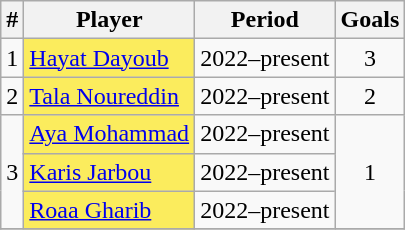<table class="wikitable sortable" style="text-align:center;">
<tr style="color:black">
<th>#</th>
<th>Player</th>
<th>Period</th>
<th>Goals</th>
</tr>
<tr>
<td>1</td>
<td style="text-align:left; background:#fbec5d"><a href='#'>Hayat Dayoub</a></td>
<td>2022–present</td>
<td>3</td>
</tr>
<tr>
<td>2</td>
<td style="text-align:left; background:#fbec5d"><a href='#'>Tala Noureddin</a></td>
<td>2022–present</td>
<td>2</td>
</tr>
<tr>
<td rowspan="3">3</td>
<td style="text-align:left;background:#fbec5d"><a href='#'>Aya Mohammad</a></td>
<td>2022–present</td>
<td rowspan="3">1</td>
</tr>
<tr>
<td style="text-align:left;background:#fbec5d"><a href='#'>Karis Jarbou</a></td>
<td>2022–present</td>
</tr>
<tr>
<td style="text-align:left;background:#fbec5d"><a href='#'>Roaa Gharib</a></td>
<td>2022–present</td>
</tr>
<tr>
</tr>
</table>
